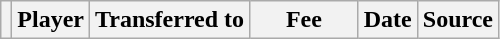<table class="wikitable plainrowheaders sortable">
<tr>
<th></th>
<th scope="col">Player</th>
<th>Transferred to</th>
<th style="width: 65px;">Fee</th>
<th scope="col">Date</th>
<th scope="col">Source</th>
</tr>
</table>
